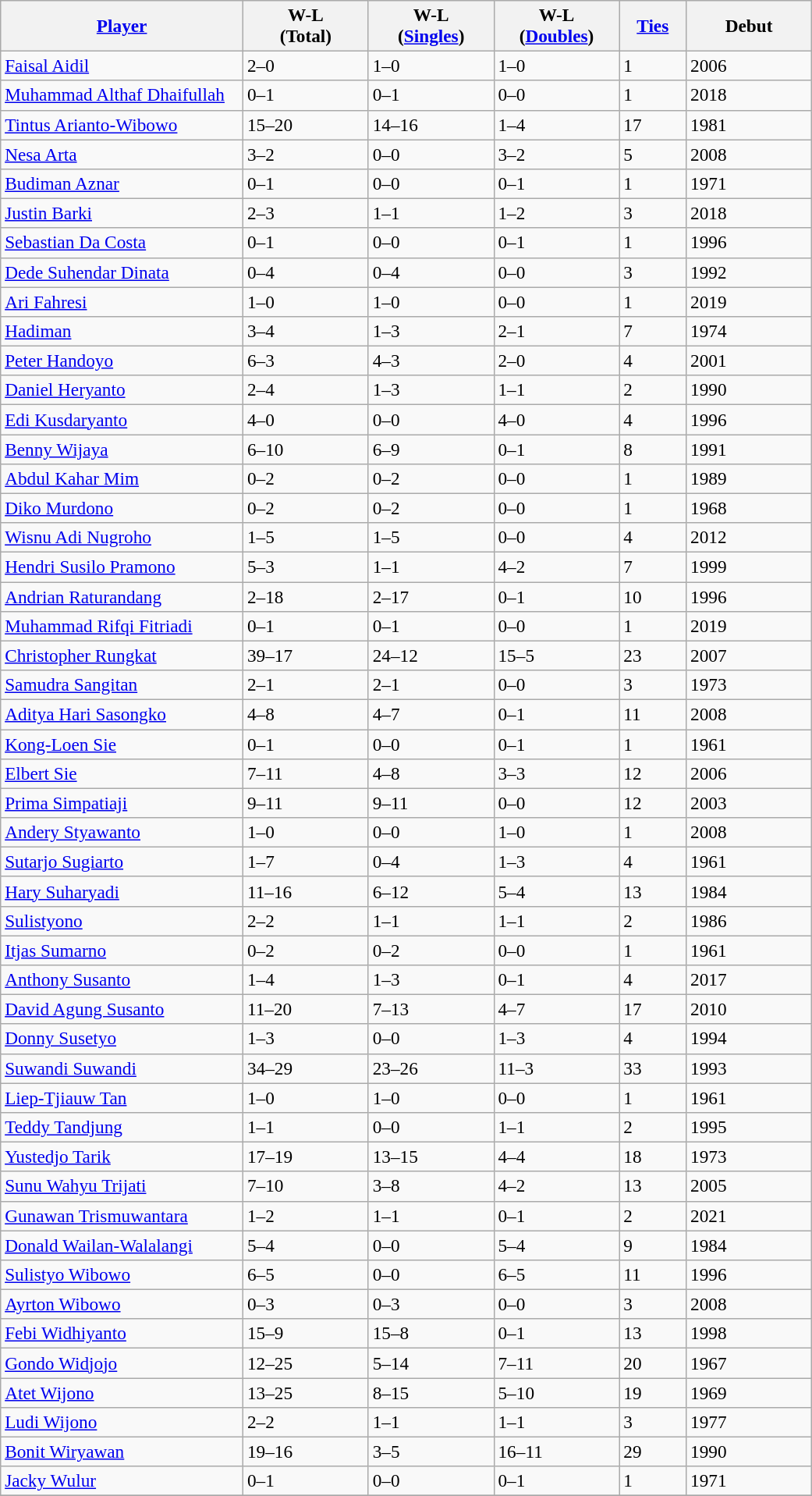<table class="wikitable sortable" style=font-size:97%>
<tr>
<th width=200><a href='#'>Player</a></th>
<th width=100>W-L<br>(Total)</th>
<th width=100>W-L<br>(<a href='#'>Singles</a>)</th>
<th width=100>W-L<br>(<a href='#'>Doubles</a>)</th>
<th width=50><a href='#'>Ties</a></th>
<th width=100>Debut</th>
</tr>
<tr>
<td><a href='#'>Faisal Aidil</a></td>
<td>2–0</td>
<td>1–0</td>
<td>1–0</td>
<td>1</td>
<td>2006</td>
</tr>
<tr>
<td><a href='#'>Muhammad Althaf Dhaifullah</a></td>
<td>0–1</td>
<td>0–1</td>
<td>0–0</td>
<td>1</td>
<td>2018</td>
</tr>
<tr>
<td><a href='#'>Tintus Arianto-Wibowo</a></td>
<td>15–20</td>
<td>14–16</td>
<td>1–4</td>
<td>17</td>
<td>1981</td>
</tr>
<tr>
<td><a href='#'>Nesa Arta</a></td>
<td>3–2</td>
<td>0–0</td>
<td>3–2</td>
<td>5</td>
<td>2008</td>
</tr>
<tr>
<td><a href='#'>Budiman Aznar</a></td>
<td>0–1</td>
<td>0–0</td>
<td>0–1</td>
<td>1</td>
<td>1971</td>
</tr>
<tr>
<td><a href='#'>Justin Barki</a></td>
<td>2–3</td>
<td>1–1</td>
<td>1–2</td>
<td>3</td>
<td>2018</td>
</tr>
<tr>
<td><a href='#'>Sebastian Da Costa</a></td>
<td>0–1</td>
<td>0–0</td>
<td>0–1</td>
<td>1</td>
<td>1996</td>
</tr>
<tr>
<td><a href='#'>Dede Suhendar Dinata</a></td>
<td>0–4</td>
<td>0–4</td>
<td>0–0</td>
<td>3</td>
<td>1992</td>
</tr>
<tr>
<td><a href='#'>Ari Fahresi</a></td>
<td>1–0</td>
<td>1–0</td>
<td>0–0</td>
<td>1</td>
<td>2019</td>
</tr>
<tr>
<td><a href='#'>Hadiman</a></td>
<td>3–4</td>
<td>1–3</td>
<td>2–1</td>
<td>7</td>
<td>1974</td>
</tr>
<tr>
<td><a href='#'>Peter Handoyo</a></td>
<td>6–3</td>
<td>4–3</td>
<td>2–0</td>
<td>4</td>
<td>2001</td>
</tr>
<tr>
<td><a href='#'>Daniel Heryanto</a></td>
<td>2–4</td>
<td>1–3</td>
<td>1–1</td>
<td>2</td>
<td>1990</td>
</tr>
<tr>
<td><a href='#'>Edi Kusdaryanto</a></td>
<td>4–0</td>
<td>0–0</td>
<td>4–0</td>
<td>4</td>
<td>1996</td>
</tr>
<tr>
<td><a href='#'>Benny Wijaya</a></td>
<td>6–10</td>
<td>6–9</td>
<td>0–1</td>
<td>8</td>
<td>1991</td>
</tr>
<tr>
<td><a href='#'>Abdul Kahar Mim</a></td>
<td>0–2</td>
<td>0–2</td>
<td>0–0</td>
<td>1</td>
<td>1989</td>
</tr>
<tr>
<td><a href='#'>Diko Murdono</a></td>
<td>0–2</td>
<td>0–2</td>
<td>0–0</td>
<td>1</td>
<td>1968</td>
</tr>
<tr>
<td><a href='#'>Wisnu Adi Nugroho</a></td>
<td>1–5</td>
<td>1–5</td>
<td>0–0</td>
<td>4</td>
<td>2012</td>
</tr>
<tr>
<td><a href='#'>Hendri Susilo Pramono</a></td>
<td>5–3</td>
<td>1–1</td>
<td>4–2</td>
<td>7</td>
<td>1999</td>
</tr>
<tr>
<td><a href='#'>Andrian Raturandang</a></td>
<td>2–18</td>
<td>2–17</td>
<td>0–1</td>
<td>10</td>
<td>1996</td>
</tr>
<tr>
<td><a href='#'>Muhammad Rifqi Fitriadi</a></td>
<td>0–1</td>
<td>0–1</td>
<td>0–0</td>
<td>1</td>
<td>2019</td>
</tr>
<tr>
<td><a href='#'>Christopher Rungkat</a></td>
<td>39–17</td>
<td>24–12</td>
<td>15–5</td>
<td>23</td>
<td>2007</td>
</tr>
<tr>
<td><a href='#'>Samudra Sangitan</a></td>
<td>2–1</td>
<td>2–1</td>
<td>0–0</td>
<td>3</td>
<td>1973</td>
</tr>
<tr>
<td><a href='#'>Aditya Hari Sasongko</a></td>
<td>4–8</td>
<td>4–7</td>
<td>0–1</td>
<td>11</td>
<td>2008</td>
</tr>
<tr>
<td><a href='#'>Kong-Loen Sie</a></td>
<td>0–1</td>
<td>0–0</td>
<td>0–1</td>
<td>1</td>
<td>1961</td>
</tr>
<tr>
<td><a href='#'>Elbert Sie</a></td>
<td>7–11</td>
<td>4–8</td>
<td>3–3</td>
<td>12</td>
<td>2006</td>
</tr>
<tr>
<td><a href='#'>Prima Simpatiaji</a></td>
<td>9–11</td>
<td>9–11</td>
<td>0–0</td>
<td>12</td>
<td>2003</td>
</tr>
<tr>
<td><a href='#'>Andery Styawanto</a></td>
<td>1–0</td>
<td>0–0</td>
<td>1–0</td>
<td>1</td>
<td>2008</td>
</tr>
<tr>
<td><a href='#'>Sutarjo Sugiarto</a></td>
<td>1–7</td>
<td>0–4</td>
<td>1–3</td>
<td>4</td>
<td>1961</td>
</tr>
<tr>
<td><a href='#'>Hary Suharyadi</a></td>
<td>11–16</td>
<td>6–12</td>
<td>5–4</td>
<td>13</td>
<td>1984</td>
</tr>
<tr>
<td><a href='#'>Sulistyono</a></td>
<td>2–2</td>
<td>1–1</td>
<td>1–1</td>
<td>2</td>
<td>1986</td>
</tr>
<tr>
<td><a href='#'>Itjas Sumarno</a></td>
<td>0–2</td>
<td>0–2</td>
<td>0–0</td>
<td>1</td>
<td>1961</td>
</tr>
<tr>
<td><a href='#'>Anthony Susanto</a></td>
<td>1–4</td>
<td>1–3</td>
<td>0–1</td>
<td>4</td>
<td>2017</td>
</tr>
<tr>
<td><a href='#'>David Agung Susanto</a></td>
<td>11–20</td>
<td>7–13</td>
<td>4–7</td>
<td>17</td>
<td>2010</td>
</tr>
<tr>
<td><a href='#'>Donny Susetyo</a></td>
<td>1–3</td>
<td>0–0</td>
<td>1–3</td>
<td>4</td>
<td>1994</td>
</tr>
<tr>
<td><a href='#'>Suwandi Suwandi</a></td>
<td>34–29</td>
<td>23–26</td>
<td>11–3</td>
<td>33</td>
<td>1993</td>
</tr>
<tr>
<td><a href='#'>Liep-Tjiauw Tan</a></td>
<td>1–0</td>
<td>1–0</td>
<td>0–0</td>
<td>1</td>
<td>1961</td>
</tr>
<tr>
<td><a href='#'>Teddy Tandjung</a></td>
<td>1–1</td>
<td>0–0</td>
<td>1–1</td>
<td>2</td>
<td>1995</td>
</tr>
<tr>
<td><a href='#'>Yustedjo Tarik</a></td>
<td>17–19</td>
<td>13–15</td>
<td>4–4</td>
<td>18</td>
<td>1973</td>
</tr>
<tr>
<td><a href='#'>Sunu Wahyu Trijati</a></td>
<td>7–10</td>
<td>3–8</td>
<td>4–2</td>
<td>13</td>
<td>2005</td>
</tr>
<tr>
<td><a href='#'>Gunawan Trismuwantara</a></td>
<td>1–2</td>
<td>1–1</td>
<td>0–1</td>
<td>2</td>
<td>2021</td>
</tr>
<tr>
<td><a href='#'>Donald Wailan-Walalangi</a></td>
<td>5–4</td>
<td>0–0</td>
<td>5–4</td>
<td>9</td>
<td>1984</td>
</tr>
<tr>
<td><a href='#'>Sulistyo Wibowo</a></td>
<td>6–5</td>
<td>0–0</td>
<td>6–5</td>
<td>11</td>
<td>1996</td>
</tr>
<tr>
<td><a href='#'>Ayrton Wibowo</a></td>
<td>0–3</td>
<td>0–3</td>
<td>0–0</td>
<td>3</td>
<td>2008</td>
</tr>
<tr>
<td><a href='#'>Febi Widhiyanto</a></td>
<td>15–9</td>
<td>15–8</td>
<td>0–1</td>
<td>13</td>
<td>1998</td>
</tr>
<tr>
<td><a href='#'>Gondo Widjojo</a></td>
<td>12–25</td>
<td>5–14</td>
<td>7–11</td>
<td>20</td>
<td>1967</td>
</tr>
<tr>
<td><a href='#'>Atet Wijono</a></td>
<td>13–25</td>
<td>8–15</td>
<td>5–10</td>
<td>19</td>
<td>1969</td>
</tr>
<tr>
<td><a href='#'>Ludi Wijono</a></td>
<td>2–2</td>
<td>1–1</td>
<td>1–1</td>
<td>3</td>
<td>1977</td>
</tr>
<tr>
<td><a href='#'>Bonit Wiryawan</a></td>
<td>19–16</td>
<td>3–5</td>
<td>16–11</td>
<td>29</td>
<td>1990</td>
</tr>
<tr>
<td><a href='#'>Jacky Wulur</a></td>
<td>0–1</td>
<td>0–0</td>
<td>0–1</td>
<td>1</td>
<td>1971</td>
</tr>
<tr>
</tr>
</table>
